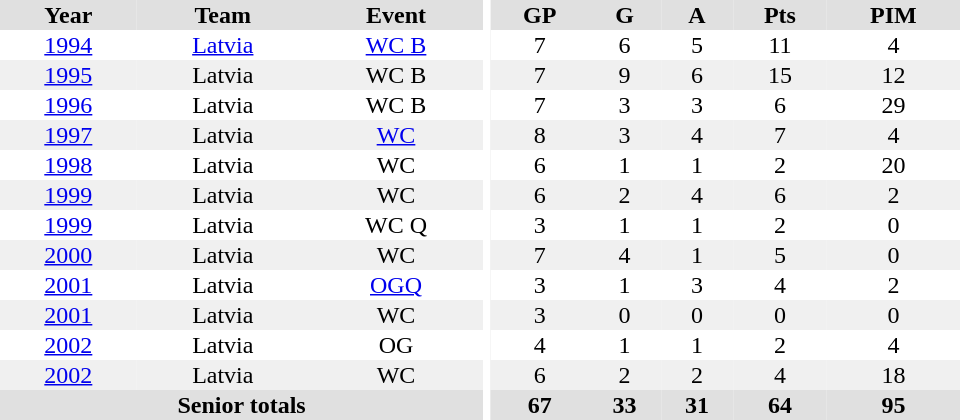<table border="0" cellpadding="1" cellspacing="0" ID="Table3" style="text-align:center; width:40em">
<tr ALIGN="center" bgcolor="#e0e0e0">
<th>Year</th>
<th>Team</th>
<th>Event</th>
<th rowspan="99" bgcolor="#ffffff"></th>
<th>GP</th>
<th>G</th>
<th>A</th>
<th>Pts</th>
<th>PIM</th>
</tr>
<tr>
<td><a href='#'>1994</a></td>
<td><a href='#'>Latvia</a></td>
<td><a href='#'>WC B</a></td>
<td>7</td>
<td>6</td>
<td>5</td>
<td>11</td>
<td>4</td>
</tr>
<tr bgcolor="#f0f0f0">
<td><a href='#'>1995</a></td>
<td>Latvia</td>
<td>WC B</td>
<td>7</td>
<td>9</td>
<td>6</td>
<td>15</td>
<td>12</td>
</tr>
<tr>
<td><a href='#'>1996</a></td>
<td>Latvia</td>
<td>WC B</td>
<td>7</td>
<td>3</td>
<td>3</td>
<td>6</td>
<td>29</td>
</tr>
<tr bgcolor="#f0f0f0">
<td><a href='#'>1997</a></td>
<td>Latvia</td>
<td><a href='#'>WC</a></td>
<td>8</td>
<td>3</td>
<td>4</td>
<td>7</td>
<td>4</td>
</tr>
<tr>
<td><a href='#'>1998</a></td>
<td>Latvia</td>
<td>WC</td>
<td>6</td>
<td>1</td>
<td>1</td>
<td>2</td>
<td>20</td>
</tr>
<tr bgcolor="#f0f0f0">
<td><a href='#'>1999</a></td>
<td>Latvia</td>
<td>WC</td>
<td>6</td>
<td>2</td>
<td>4</td>
<td>6</td>
<td>2</td>
</tr>
<tr>
<td><a href='#'>1999</a></td>
<td>Latvia</td>
<td>WC Q</td>
<td>3</td>
<td>1</td>
<td>1</td>
<td>2</td>
<td>0</td>
</tr>
<tr bgcolor="#f0f0f0">
<td><a href='#'>2000</a></td>
<td>Latvia</td>
<td>WC</td>
<td>7</td>
<td>4</td>
<td>1</td>
<td>5</td>
<td>0</td>
</tr>
<tr>
<td><a href='#'>2001</a></td>
<td>Latvia</td>
<td><a href='#'>OGQ</a></td>
<td>3</td>
<td>1</td>
<td>3</td>
<td>4</td>
<td>2</td>
</tr>
<tr bgcolor="#f0f0f0">
<td><a href='#'>2001</a></td>
<td>Latvia</td>
<td>WC</td>
<td>3</td>
<td>0</td>
<td>0</td>
<td>0</td>
<td>0</td>
</tr>
<tr>
<td><a href='#'>2002</a></td>
<td>Latvia</td>
<td>OG</td>
<td>4</td>
<td>1</td>
<td>1</td>
<td>2</td>
<td>4</td>
</tr>
<tr bgcolor="#f0f0f0">
<td><a href='#'>2002</a></td>
<td>Latvia</td>
<td>WC</td>
<td>6</td>
<td>2</td>
<td>2</td>
<td>4</td>
<td>18</td>
</tr>
<tr bgcolor="#e0e0e0">
<th colspan="3">Senior totals</th>
<th>67</th>
<th>33</th>
<th>31</th>
<th>64</th>
<th>95</th>
</tr>
</table>
